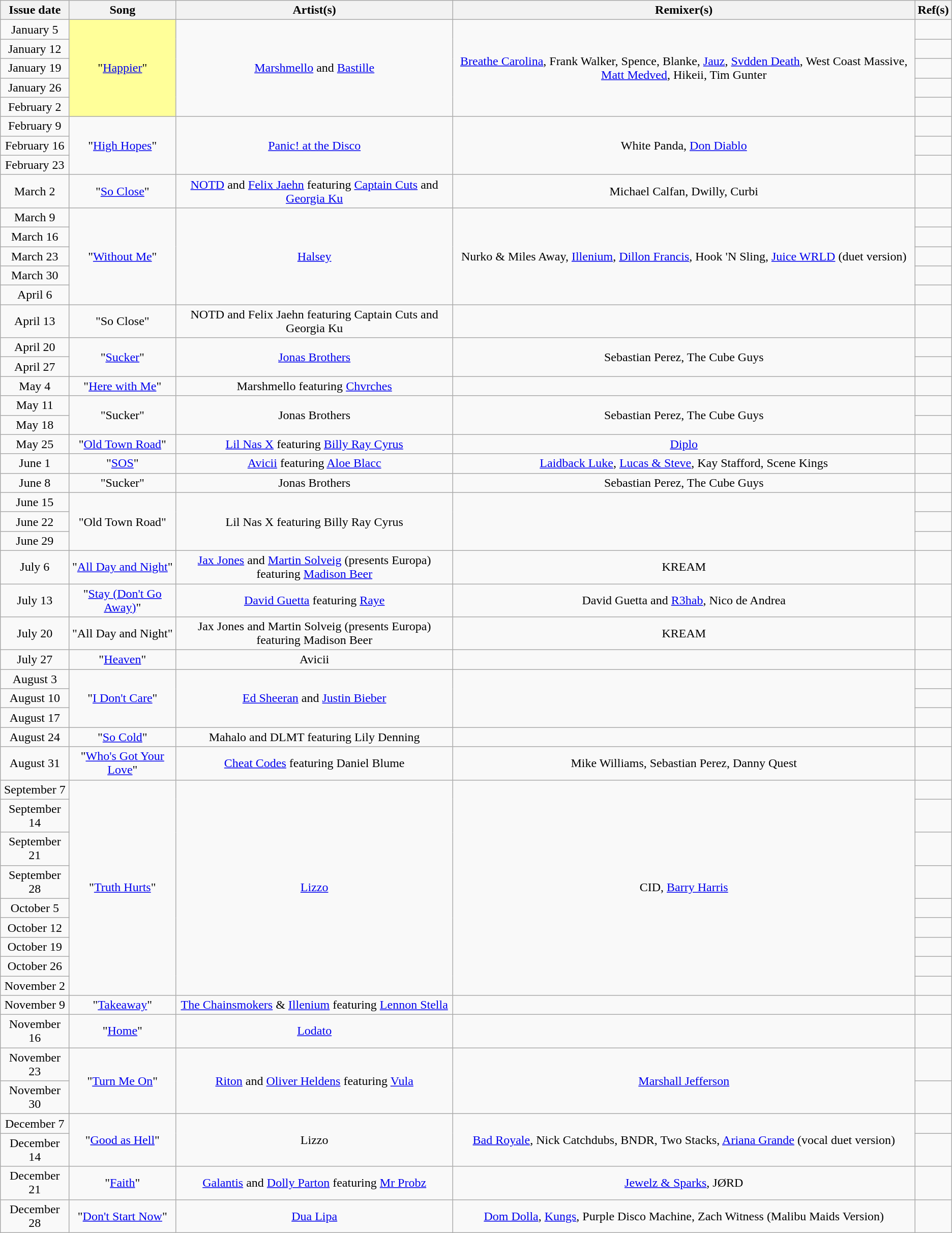<table class="wikitable plainrowheaders" style="text-align: center;">
<tr>
<th>Issue date</th>
<th>Song</th>
<th>Artist(s)</th>
<th>Remixer(s)</th>
<th>Ref(s)</th>
</tr>
<tr>
<td>January 5</td>
<td bgcolor=#FFFF99  style="text-align: center;" rowspan=5>"<a href='#'>Happier</a>"</td>
<td rowspan=5><a href='#'>Marshmello</a> and <a href='#'>Bastille</a></td>
<td rowspan=5><a href='#'>Breathe Carolina</a>, Frank Walker, Spence, Blanke, <a href='#'>Jauz</a>, <a href='#'>Svdden Death</a>, West Coast Massive, <a href='#'>Matt Medved</a>, Hikeii, Tim Gunter</td>
<td></td>
</tr>
<tr>
<td>January 12</td>
<td></td>
</tr>
<tr>
<td>January 19</td>
<td></td>
</tr>
<tr>
<td>January 26</td>
<td></td>
</tr>
<tr>
<td>February 2</td>
<td></td>
</tr>
<tr>
<td>February 9</td>
<td rowspan=3>"<a href='#'>High Hopes</a>"</td>
<td rowspan=3><a href='#'>Panic! at the Disco</a></td>
<td rowspan=3>White Panda, <a href='#'>Don Diablo</a></td>
<td></td>
</tr>
<tr>
<td>February 16</td>
<td></td>
</tr>
<tr>
<td>February 23</td>
<td></td>
</tr>
<tr>
<td>March 2</td>
<td>"<a href='#'>So Close</a>"</td>
<td><a href='#'>NOTD</a> and <a href='#'>Felix Jaehn</a> featuring <a href='#'>Captain Cuts</a> and <a href='#'>Georgia Ku</a></td>
<td>Michael Calfan, Dwilly, Curbi</td>
<td></td>
</tr>
<tr>
<td>March 9</td>
<td rowspan=5>"<a href='#'>Without Me</a>"</td>
<td rowspan=5><a href='#'>Halsey</a></td>
<td rowspan=5>Nurko & Miles Away, <a href='#'>Illenium</a>, <a href='#'>Dillon Francis</a>, Hook 'N Sling, <a href='#'>Juice WRLD</a> (duet version)</td>
<td></td>
</tr>
<tr>
<td>March 16</td>
<td></td>
</tr>
<tr>
<td>March 23</td>
<td></td>
</tr>
<tr>
<td>March 30</td>
<td></td>
</tr>
<tr>
<td>April 6</td>
<td></td>
</tr>
<tr>
<td>April 13</td>
<td>"So Close"</td>
<td>NOTD and Felix Jaehn featuring Captain Cuts and Georgia Ku</td>
<td></td>
<td></td>
</tr>
<tr>
<td>April 20</td>
<td rowspan=2>"<a href='#'>Sucker</a>"</td>
<td rowspan=2><a href='#'>Jonas Brothers</a></td>
<td rowspan=2>Sebastian Perez, The Cube Guys</td>
<td></td>
</tr>
<tr>
<td>April 27</td>
<td></td>
</tr>
<tr>
<td>May 4</td>
<td>"<a href='#'>Here with Me</a>"</td>
<td>Marshmello featuring <a href='#'>Chvrches</a></td>
<td></td>
<td></td>
</tr>
<tr>
<td>May 11</td>
<td rowspan=2>"Sucker"</td>
<td rowspan=2>Jonas Brothers</td>
<td rowspan=2>Sebastian Perez, The Cube Guys</td>
<td></td>
</tr>
<tr>
<td>May 18</td>
<td></td>
</tr>
<tr>
<td>May 25</td>
<td>"<a href='#'>Old Town Road</a>"</td>
<td><a href='#'>Lil Nas X</a> featuring <a href='#'>Billy Ray Cyrus</a></td>
<td><a href='#'>Diplo</a></td>
<td></td>
</tr>
<tr>
<td>June 1</td>
<td>"<a href='#'>SOS</a>"</td>
<td><a href='#'>Avicii</a> featuring <a href='#'>Aloe Blacc</a></td>
<td><a href='#'>Laidback Luke</a>, <a href='#'>Lucas & Steve</a>, Kay Stafford, Scene Kings</td>
<td></td>
</tr>
<tr>
<td>June 8</td>
<td>"Sucker"</td>
<td>Jonas Brothers</td>
<td>Sebastian Perez, The Cube Guys</td>
<td></td>
</tr>
<tr>
<td>June 15</td>
<td rowspan=3>"Old Town Road"</td>
<td rowspan=3>Lil Nas X featuring Billy Ray Cyrus</td>
<td rowspan=3></td>
<td></td>
</tr>
<tr>
<td>June 22</td>
<td></td>
</tr>
<tr>
<td>June 29</td>
<td></td>
</tr>
<tr>
<td>July 6</td>
<td>"<a href='#'>All Day and Night</a>"</td>
<td><a href='#'>Jax Jones</a> and <a href='#'>Martin Solveig</a> (presents Europa) featuring <a href='#'>Madison Beer</a></td>
<td>KREAM</td>
<td></td>
</tr>
<tr>
<td>July 13</td>
<td>"<a href='#'>Stay (Don't Go Away)</a>"</td>
<td><a href='#'>David Guetta</a> featuring <a href='#'>Raye</a></td>
<td>David Guetta and <a href='#'>R3hab</a>, Nico de Andrea</td>
<td></td>
</tr>
<tr>
<td>July 20</td>
<td>"All Day and Night"</td>
<td>Jax Jones and Martin Solveig (presents Europa) featuring Madison Beer</td>
<td>KREAM</td>
<td></td>
</tr>
<tr>
<td>July 27</td>
<td>"<a href='#'>Heaven</a>"</td>
<td>Avicii</td>
<td></td>
<td></td>
</tr>
<tr>
<td>August 3</td>
<td rowspan=3>"<a href='#'>I Don't Care</a>"</td>
<td rowspan=3><a href='#'>Ed Sheeran</a> and <a href='#'>Justin Bieber</a></td>
<td rowspan=3></td>
<td></td>
</tr>
<tr>
<td>August 10</td>
<td></td>
</tr>
<tr>
<td>August 17</td>
<td></td>
</tr>
<tr>
<td>August 24</td>
<td>"<a href='#'>So Cold</a>"</td>
<td>Mahalo and DLMT featuring Lily Denning</td>
<td></td>
<td></td>
</tr>
<tr>
<td>August 31</td>
<td>"<a href='#'>Who's Got Your Love</a>"</td>
<td><a href='#'>Cheat Codes</a> featuring Daniel Blume</td>
<td>Mike Williams, Sebastian Perez, Danny Quest</td>
<td></td>
</tr>
<tr>
<td>September 7</td>
<td rowspan=9>"<a href='#'>Truth Hurts</a>"</td>
<td rowspan=9><a href='#'>Lizzo</a></td>
<td rowspan=9>CID, <a href='#'>Barry Harris</a></td>
<td></td>
</tr>
<tr>
<td>September 14</td>
<td></td>
</tr>
<tr>
<td>September 21</td>
<td></td>
</tr>
<tr>
<td>September 28</td>
<td></td>
</tr>
<tr>
<td>October 5</td>
<td></td>
</tr>
<tr>
<td>October 12</td>
<td></td>
</tr>
<tr>
<td>October 19</td>
<td></td>
</tr>
<tr>
<td>October 26</td>
<td></td>
</tr>
<tr>
<td>November 2</td>
<td></td>
</tr>
<tr>
<td>November 9</td>
<td>"<a href='#'>Takeaway</a>"</td>
<td><a href='#'>The Chainsmokers</a> & <a href='#'>Illenium</a> featuring <a href='#'>Lennon Stella</a></td>
<td></td>
<td></td>
</tr>
<tr>
<td>November 16</td>
<td>"<a href='#'>Home</a>"</td>
<td><a href='#'>Lodato</a></td>
<td></td>
<td></td>
</tr>
<tr>
<td>November 23</td>
<td rowspan=2>"<a href='#'>Turn Me On</a>"</td>
<td rowspan=2><a href='#'>Riton</a> and <a href='#'>Oliver Heldens</a> featuring <a href='#'>Vula</a></td>
<td rowspan=2><a href='#'>Marshall Jefferson</a></td>
<td></td>
</tr>
<tr>
<td>November 30</td>
<td></td>
</tr>
<tr>
<td>December 7</td>
<td rowspan=2>"<a href='#'>Good as Hell</a>"</td>
<td rowspan=2>Lizzo</td>
<td rowspan=2><a href='#'>Bad Royale</a>, Nick Catchdubs, BNDR, Two Stacks, <a href='#'>Ariana Grande</a> (vocal duet version)</td>
<td></td>
</tr>
<tr>
<td>December 14</td>
<td></td>
</tr>
<tr>
<td>December 21</td>
<td>"<a href='#'>Faith</a>"</td>
<td><a href='#'>Galantis</a> and <a href='#'>Dolly Parton</a> featuring <a href='#'>Mr Probz</a></td>
<td><a href='#'>Jewelz & Sparks</a>, JØRD</td>
<td></td>
</tr>
<tr>
<td>December 28</td>
<td>"<a href='#'>Don't Start Now</a>"</td>
<td><a href='#'>Dua Lipa</a></td>
<td><a href='#'>Dom Dolla</a>, <a href='#'>Kungs</a>, Purple Disco Machine, Zach Witness (Malibu Maids Version)</td>
<td></td>
</tr>
</table>
